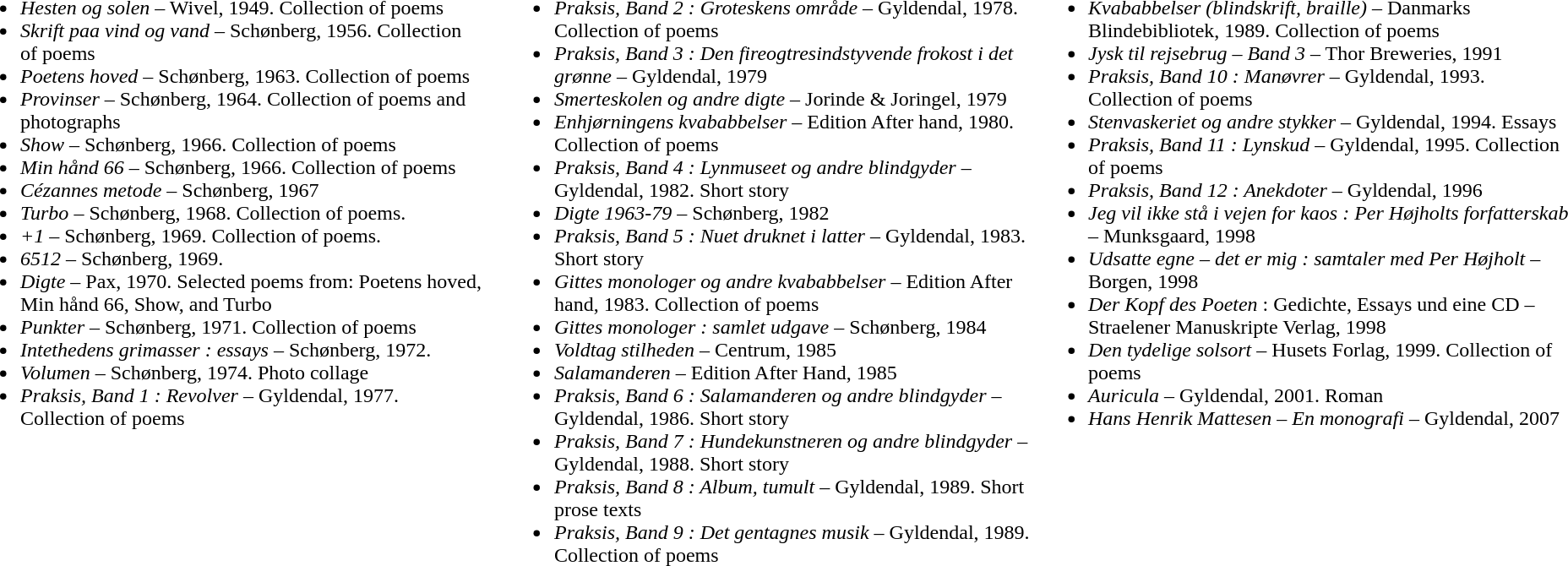<table border=0 cellpadding=0 cellspacing=0>
<tr>
<td style="vertical-align: top; width: 33%; padding-right: 1em"><br><ul><li><em>Hesten og solen</em> – Wivel, 1949. Collection of poems</li><li><em>Skrift paa vind og vand</em> – Schønberg, 1956. Collection of poems</li><li><em>Poetens hoved</em> – Schønberg, 1963. Collection of poems</li><li><em>Provinser</em> – Schønberg, 1964. Collection of poems and photographs</li><li><em>Show</em> – Schønberg, 1966. Collection of poems</li><li><em>Min hånd 66</em> – Schønberg, 1966. Collection of poems</li><li><em>Cézannes metode</em> – Schønberg, 1967</li><li><em>Turbo</em> – Schønberg, 1968. Collection of poems.</li><li><em>+1</em> – Schønberg, 1969. Collection of poems.</li><li><em>6512</em> – Schønberg, 1969.</li><li><em>Digte</em> – Pax, 1970. Selected poems from: Poetens hoved, Min hånd 66, Show, and Turbo</li><li><em>Punkter</em> – Schønberg, 1971. Collection of poems</li><li><em>Intethedens grimasser : essays</em> – Schønberg, 1972.</li><li><em>Volumen</em> – Schønberg, 1974. Photo collage</li><li><em>Praksis, Band 1 : Revolver</em> – Gyldendal, 1977. Collection of poems</li></ul></td>
<td style="vertical-align: top; width: 33%"><br><ul><li><em>Praksis, Band 2 : Groteskens område</em> – Gyldendal, 1978. Collection of poems</li><li><em>Praksis, Band 3 : Den fireogtresindstyvende frokost i det grønne</em> – Gyldendal, 1979</li><li><em>Smerteskolen og andre digte</em> – Jorinde & Joringel, 1979</li><li><em>Enhjørningens kvababbelser</em> – Edition After hand, 1980. Collection of poems</li><li><em>Praksis, Band 4 : Lynmuseet og andre blindgyder</em> – Gyldendal, 1982. Short story</li><li><em>Digte 1963-79</em> – Schønberg, 1982</li><li><em>Praksis, Band 5 : Nuet druknet i latter</em> – Gyldendal, 1983. Short story</li><li><em>Gittes monologer og andre kvababbelser</em> – Edition After hand, 1983. Collection of poems</li><li><em>Gittes monologer : samlet udgave</em> – Schønberg, 1984</li><li><em>Voldtag stilheden</em> – Centrum, 1985</li><li><em>Salamanderen</em> – Edition After Hand, 1985</li><li><em>Praksis, Band 6 : Salamanderen og andre blindgyder</em> – Gyldendal, 1986. Short story</li><li><em>Praksis, Band 7 : Hundekunstneren og andre blindgyder</em> – Gyldendal, 1988. Short story</li><li><em>Praksis, Band 8 : Album, tumult</em> – Gyldendal, 1989. Short prose texts</li><li><em>Praksis, Band 9 : Det gentagnes musik</em> – Gyldendal, 1989. Collection of poems</li></ul></td>
<td style="vertical-align: top; width: 33%"><br><ul><li><em>Kvababbelser (blindskrift, braille)</em> – Danmarks Blindebibliotek, 1989. Collection of poems</li><li><em>Jysk til rejsebrug – Band 3</em> – Thor Breweries, 1991</li><li><em>Praksis, Band 10 : Manøvrer</em> – Gyldendal, 1993. Collection of poems</li><li><em>Stenvaskeriet og andre stykker</em> – Gyldendal, 1994. Essays</li><li><em>Praksis, Band 11 : Lynskud</em> – Gyldendal, 1995. Collection of poems</li><li><em>Praksis, Band 12 : Anekdoter</em> – Gyldendal, 1996</li><li><em>Jeg vil ikke stå i vejen for kaos : Per Højholts forfatterskab</em> – Munksgaard, 1998</li><li><em>Udsatte egne – det er mig : samtaler med Per Højholt</em> – Borgen, 1998</li><li><em>Der Kopf des Poeten</em> : Gedichte, Essays und eine CD – Straelener Manuskripte Verlag, 1998</li><li><em>Den tydelige solsort</em> – Husets Forlag, 1999. Collection of poems</li><li><em>Auricula</em> – Gyldendal, 2001. Roman</li><li><em>Hans Henrik Mattesen – En monografi</em> – Gyldendal, 2007</li></ul></td>
</tr>
</table>
